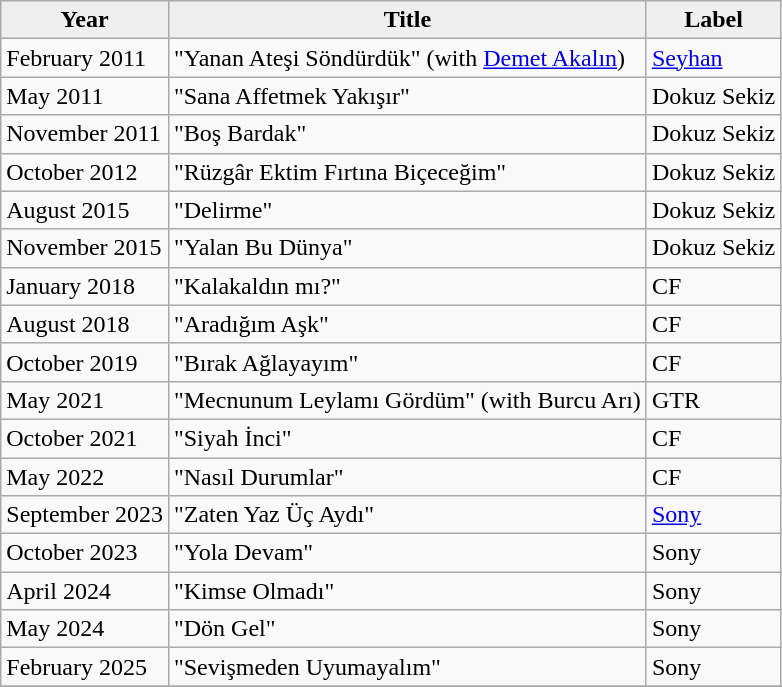<table class="wikitable">
<tr>
<th style="background:#efefef;">Year</th>
<th style="background:#efefef;">Title</th>
<th style="background:#efefef;">Label</th>
</tr>
<tr>
<td>February 2011</td>
<td>"Yanan Ateşi Söndürdük" (with <a href='#'>Demet Akalın</a>)</td>
<td><a href='#'>Seyhan</a></td>
</tr>
<tr>
<td>May 2011</td>
<td>"Sana Affetmek Yakışır"</td>
<td>Dokuz Sekiz</td>
</tr>
<tr>
<td>November 2011</td>
<td>"Boş Bardak"</td>
<td>Dokuz Sekiz</td>
</tr>
<tr>
<td>October 2012</td>
<td>"Rüzgâr Ektim Fırtına Biçeceğim"</td>
<td>Dokuz Sekiz</td>
</tr>
<tr>
<td>August 2015</td>
<td>"Delirme"</td>
<td>Dokuz Sekiz</td>
</tr>
<tr>
<td>November 2015</td>
<td>"Yalan Bu Dünya"</td>
<td>Dokuz Sekiz</td>
</tr>
<tr>
<td>January 2018</td>
<td>"Kalakaldın mı?"</td>
<td>CF</td>
</tr>
<tr>
<td>August 2018</td>
<td>"Aradığım Aşk"</td>
<td>CF</td>
</tr>
<tr>
<td>October 2019</td>
<td>"Bırak Ağlayayım"</td>
<td>CF</td>
</tr>
<tr>
<td>May 2021</td>
<td>"Mecnunum Leylamı Gördüm" (with Burcu Arı)</td>
<td>GTR</td>
</tr>
<tr>
<td>October 2021</td>
<td>"Siyah İnci"</td>
<td>CF</td>
</tr>
<tr>
<td>May 2022</td>
<td>"Nasıl Durumlar"</td>
<td>CF</td>
</tr>
<tr>
<td>September 2023</td>
<td>"Zaten Yaz Üç Aydı"</td>
<td><a href='#'>Sony</a></td>
</tr>
<tr>
<td>October 2023</td>
<td>"Yola Devam"</td>
<td>Sony</td>
</tr>
<tr>
<td>April 2024</td>
<td>"Kimse Olmadı"</td>
<td>Sony</td>
</tr>
<tr>
<td>May 2024</td>
<td>"Dön Gel"</td>
<td>Sony</td>
</tr>
<tr>
<td>February 2025</td>
<td>"Sevişmeden Uyumayalım"</td>
<td>Sony</td>
</tr>
<tr>
</tr>
</table>
